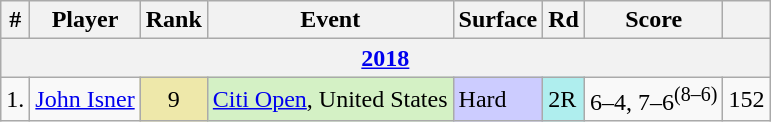<table class="wikitable sortable">
<tr>
<th>#</th>
<th>Player</th>
<th>Rank</th>
<th>Event</th>
<th>Surface</th>
<th>Rd</th>
<th>Score</th>
<th></th>
</tr>
<tr>
<th colspan="8"><a href='#'>2018</a></th>
</tr>
<tr>
<td>1.</td>
<td> <a href='#'>John Isner</a></td>
<td align=center bgcolor=eee8aa>9</td>
<td bgcolor=d4f1c5><a href='#'>Citi Open</a>, United States</td>
<td bgcolor=CCCCFF>Hard</td>
<td bgcolor=afeeee>2R</td>
<td>6–4, 7–6<sup>(8–6)</sup></td>
<td align=center>152</td>
</tr>
</table>
